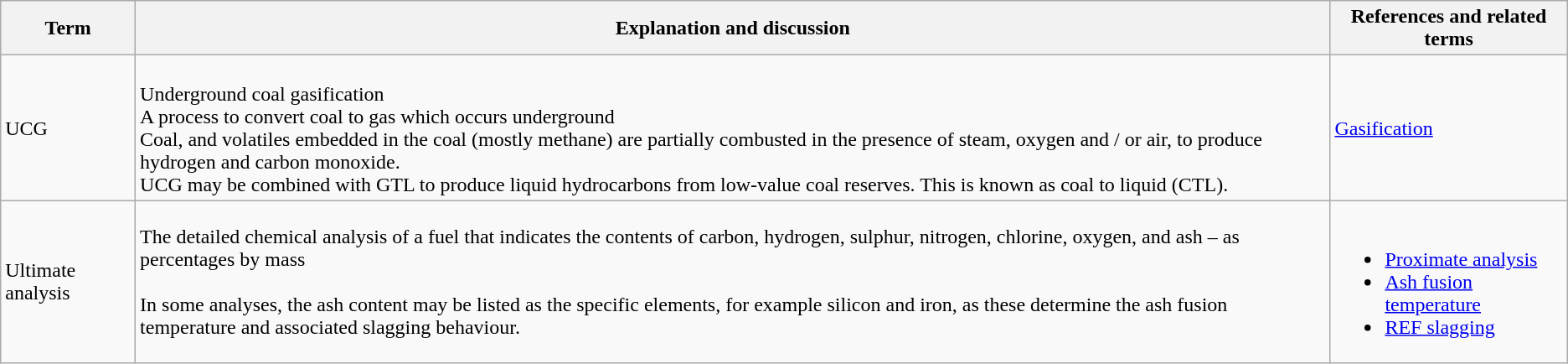<table class="wikitable">
<tr>
<th>Term</th>
<th>Explanation and discussion</th>
<th>References and related terms</th>
</tr>
<tr>
<td>UCG</td>
<td><br>Underground coal gasification<br>
A process to convert coal to gas which occurs underground<br>
Coal, and volatiles embedded in the coal (mostly methane) are partially combusted in the presence of steam, oxygen and / or air, to produce hydrogen and carbon monoxide.<br>
UCG may be combined with GTL to produce liquid hydrocarbons from low-value coal reserves.  This is known as coal to liquid (CTL).</td>
<td><a href='#'>Gasification</a></td>
</tr>
<tr>
<td>Ultimate analysis</td>
<td>The detailed chemical analysis of a fuel that indicates the contents of carbon, hydrogen, sulphur, nitrogen, chlorine, oxygen, and ash – as percentages by mass<br><br>In some analyses, the ash content may be listed as the specific elements, for example silicon and iron, as these determine the ash fusion temperature and associated slagging behaviour.</td>
<td><br><ul><li><a href='#'>Proximate analysis</a></li><li><a href='#'>Ash fusion temperature</a></li><li><a href='#'>REF slagging</a></li></ul></td>
</tr>
</table>
